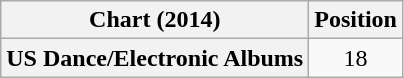<table class="wikitable plainrowheaders" style="text-align:center">
<tr>
<th scope="col">Chart (2014)</th>
<th scope="col">Position</th>
</tr>
<tr>
<th scope="row">US Dance/Electronic Albums</th>
<td>18</td>
</tr>
</table>
